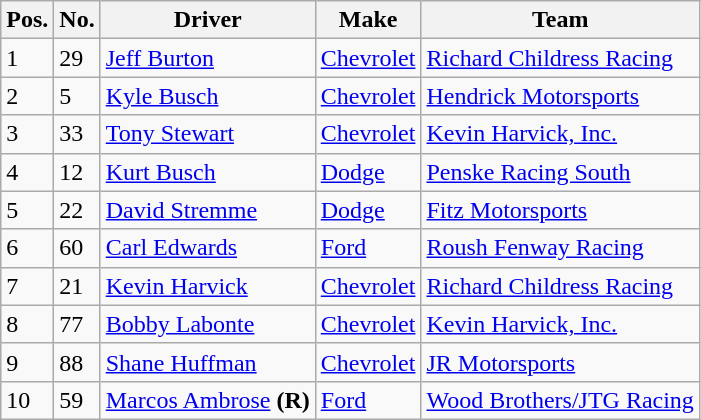<table class="wikitable">
<tr>
<th>Pos.</th>
<th>No.</th>
<th>Driver</th>
<th>Make</th>
<th>Team</th>
</tr>
<tr>
<td>1</td>
<td>29</td>
<td><a href='#'>Jeff Burton</a></td>
<td><a href='#'>Chevrolet</a></td>
<td><a href='#'>Richard Childress Racing</a></td>
</tr>
<tr>
<td>2</td>
<td>5</td>
<td><a href='#'>Kyle Busch</a></td>
<td><a href='#'>Chevrolet</a></td>
<td><a href='#'>Hendrick Motorsports</a></td>
</tr>
<tr>
<td>3</td>
<td>33</td>
<td><a href='#'>Tony Stewart</a></td>
<td><a href='#'>Chevrolet</a></td>
<td><a href='#'>Kevin Harvick, Inc.</a></td>
</tr>
<tr>
<td>4</td>
<td>12</td>
<td><a href='#'>Kurt Busch</a></td>
<td><a href='#'>Dodge</a></td>
<td><a href='#'>Penske Racing South</a></td>
</tr>
<tr>
<td>5</td>
<td>22</td>
<td><a href='#'>David Stremme</a></td>
<td><a href='#'>Dodge</a></td>
<td><a href='#'>Fitz Motorsports</a></td>
</tr>
<tr>
<td>6</td>
<td>60</td>
<td><a href='#'>Carl Edwards</a></td>
<td><a href='#'>Ford</a></td>
<td><a href='#'>Roush Fenway Racing</a></td>
</tr>
<tr>
<td>7</td>
<td>21</td>
<td><a href='#'>Kevin Harvick</a></td>
<td><a href='#'>Chevrolet</a></td>
<td><a href='#'>Richard Childress Racing</a></td>
</tr>
<tr>
<td>8</td>
<td>77</td>
<td><a href='#'>Bobby Labonte</a></td>
<td><a href='#'>Chevrolet</a></td>
<td><a href='#'>Kevin Harvick, Inc.</a></td>
</tr>
<tr>
<td>9</td>
<td>88</td>
<td><a href='#'>Shane Huffman</a></td>
<td><a href='#'>Chevrolet</a></td>
<td><a href='#'>JR Motorsports</a></td>
</tr>
<tr>
<td>10</td>
<td>59</td>
<td><a href='#'>Marcos Ambrose</a> <strong>(R)</strong></td>
<td><a href='#'>Ford</a></td>
<td><a href='#'>Wood Brothers/JTG Racing</a></td>
</tr>
</table>
